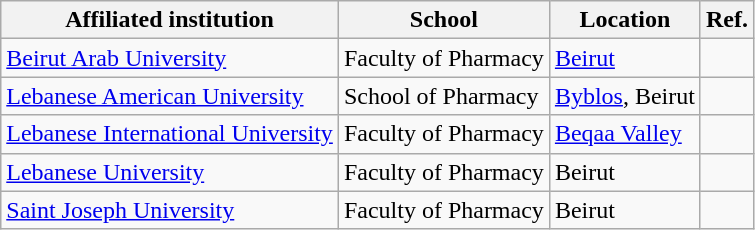<table class="wikitable sortable">
<tr>
<th>Affiliated institution</th>
<th>School</th>
<th>Location</th>
<th>Ref.</th>
</tr>
<tr>
<td><a href='#'>Beirut Arab University</a></td>
<td>Faculty of Pharmacy</td>
<td><a href='#'>Beirut</a></td>
<td></td>
</tr>
<tr>
<td><a href='#'>Lebanese American University</a></td>
<td>School of Pharmacy</td>
<td><a href='#'>Byblos</a>, Beirut</td>
<td></td>
</tr>
<tr>
<td><a href='#'>Lebanese International University</a></td>
<td>Faculty of Pharmacy</td>
<td><a href='#'>Beqaa Valley</a></td>
<td></td>
</tr>
<tr>
<td><a href='#'>Lebanese University</a></td>
<td>Faculty of Pharmacy</td>
<td>Beirut</td>
<td></td>
</tr>
<tr>
<td><a href='#'>Saint Joseph University</a></td>
<td>Faculty of Pharmacy</td>
<td>Beirut</td>
<td></td>
</tr>
</table>
